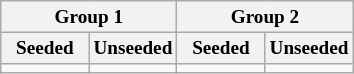<table class="wikitable" style="font-size:80%">
<tr>
<th colspan=2>Group 1</th>
<th colspan=2>Group 2</th>
</tr>
<tr>
<th width=25%>Seeded</th>
<th width=25%>Unseeded</th>
<th width=25%>Seeded</th>
<th width=25%>Unseeded</th>
</tr>
<tr>
<td valign=top></td>
<td valign=top></td>
<td valign=top></td>
<td valign=top></td>
</tr>
</table>
